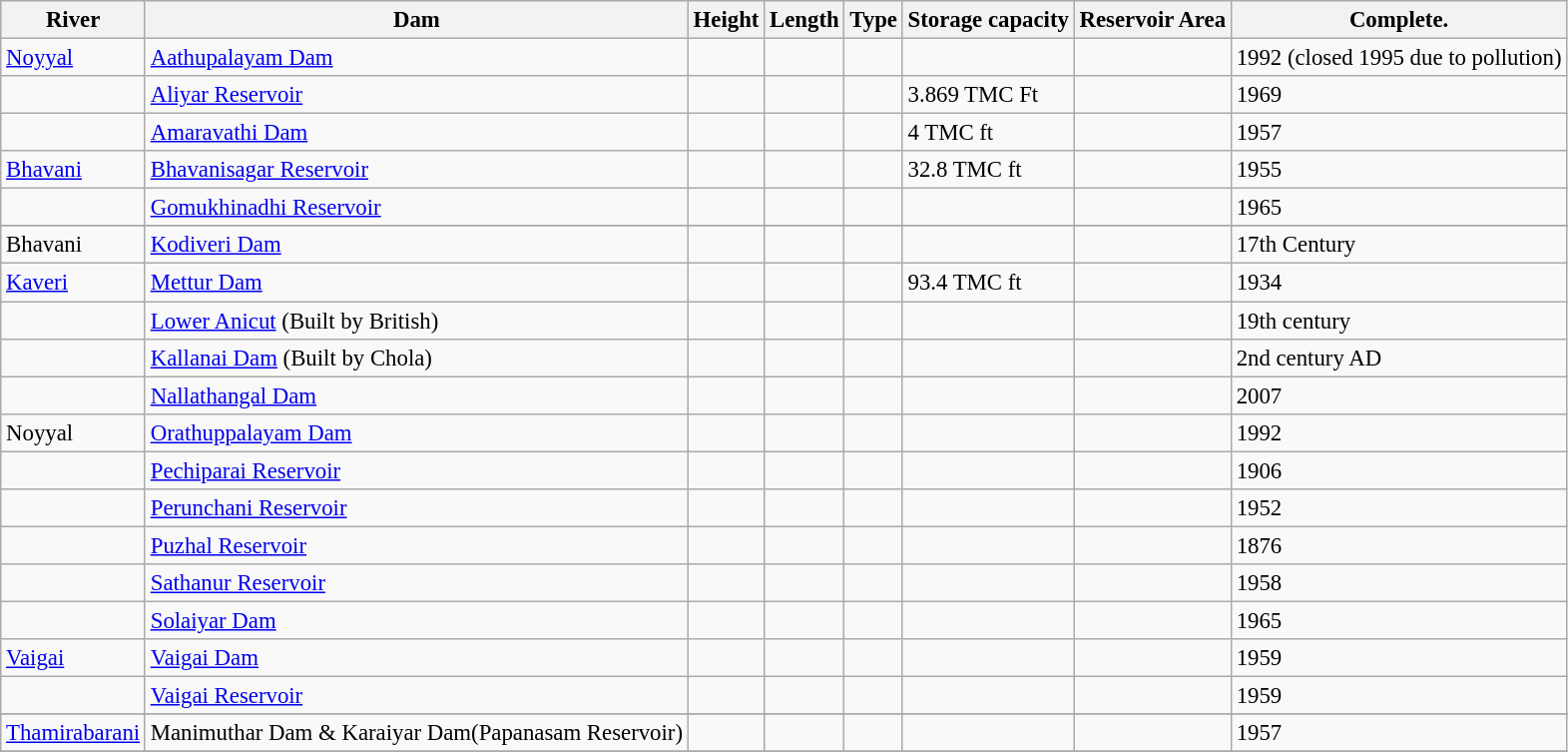<table class="wikitable sortable" style="font-size: 95%;">
<tr>
<th>River</th>
<th>Dam</th>
<th>Height</th>
<th>Length</th>
<th>Type</th>
<th>Storage capacity</th>
<th>Reservoir Area</th>
<th>Complete.</th>
</tr>
<tr>
<td><a href='#'>Noyyal</a></td>
<td><a href='#'>Aathupalayam Dam</a></td>
<td></td>
<td></td>
<td></td>
<td></td>
<td></td>
<td>1992 (closed 1995 due to pollution)</td>
</tr>
<tr>
<td></td>
<td><a href='#'>Aliyar Reservoir</a></td>
<td></td>
<td></td>
<td></td>
<td>3.869 TMC Ft</td>
<td></td>
<td>1969</td>
</tr>
<tr>
<td></td>
<td><a href='#'>Amaravathi Dam</a></td>
<td></td>
<td></td>
<td></td>
<td>4 TMC ft</td>
<td></td>
<td>1957</td>
</tr>
<tr>
<td><a href='#'>Bhavani</a></td>
<td><a href='#'>Bhavanisagar Reservoir</a></td>
<td></td>
<td></td>
<td></td>
<td>32.8 TMC ft</td>
<td></td>
<td>1955</td>
</tr>
<tr>
<td></td>
<td><a href='#'>Gomukhinadhi Reservoir</a></td>
<td></td>
<td></td>
<td></td>
<td></td>
<td></td>
<td>1965</td>
</tr>
<tr>
</tr>
<tr>
<td>Bhavani</td>
<td><a href='#'>Kodiveri Dam</a></td>
<td></td>
<td></td>
<td></td>
<td></td>
<td></td>
<td>17th Century</td>
</tr>
<tr>
<td><a href='#'>Kaveri</a></td>
<td><a href='#'>Mettur Dam</a></td>
<td></td>
<td></td>
<td></td>
<td>93.4 TMC ft</td>
<td></td>
<td>1934</td>
</tr>
<tr>
<td></td>
<td><a href='#'>Lower Anicut</a> (Built by British)</td>
<td></td>
<td></td>
<td></td>
<td></td>
<td></td>
<td>19th century</td>
</tr>
<tr>
<td></td>
<td><a href='#'>Kallanai Dam</a> (Built by Chola)</td>
<td></td>
<td></td>
<td></td>
<td></td>
<td></td>
<td>2nd century AD</td>
</tr>
<tr>
<td></td>
<td><a href='#'>Nallathangal Dam</a></td>
<td></td>
<td></td>
<td></td>
<td></td>
<td></td>
<td>2007</td>
</tr>
<tr>
<td>Noyyal</td>
<td><a href='#'>Orathuppalayam Dam</a></td>
<td></td>
<td></td>
<td></td>
<td></td>
<td></td>
<td>1992</td>
</tr>
<tr>
<td></td>
<td><a href='#'>Pechiparai Reservoir</a></td>
<td></td>
<td></td>
<td></td>
<td></td>
<td></td>
<td>1906</td>
</tr>
<tr>
<td></td>
<td><a href='#'>Perunchani Reservoir</a></td>
<td></td>
<td></td>
<td></td>
<td></td>
<td></td>
<td>1952</td>
</tr>
<tr>
<td></td>
<td><a href='#'>Puzhal Reservoir</a></td>
<td></td>
<td></td>
<td></td>
<td></td>
<td></td>
<td>1876</td>
</tr>
<tr>
<td></td>
<td><a href='#'>Sathanur Reservoir</a></td>
<td></td>
<td></td>
<td></td>
<td></td>
<td></td>
<td>1958</td>
</tr>
<tr>
<td></td>
<td><a href='#'>Solaiyar Dam</a></td>
<td></td>
<td></td>
<td></td>
<td></td>
<td></td>
<td>1965</td>
</tr>
<tr>
<td><a href='#'>Vaigai</a></td>
<td><a href='#'>Vaigai Dam</a></td>
<td></td>
<td></td>
<td></td>
<td></td>
<td></td>
<td>1959</td>
</tr>
<tr>
<td></td>
<td><a href='#'>Vaigai Reservoir</a></td>
<td></td>
<td></td>
<td></td>
<td></td>
<td></td>
<td>1959</td>
</tr>
<tr | Thenpennai || >
</tr>
<tr>
<td><a href='#'>Thamirabarani</a></td>
<td>Manimuthar Dam & Karaiyar Dam(Papanasam Reservoir)</td>
<td></td>
<td></td>
<td></td>
<td></td>
<td></td>
<td>1957</td>
</tr>
<tr>
</tr>
</table>
